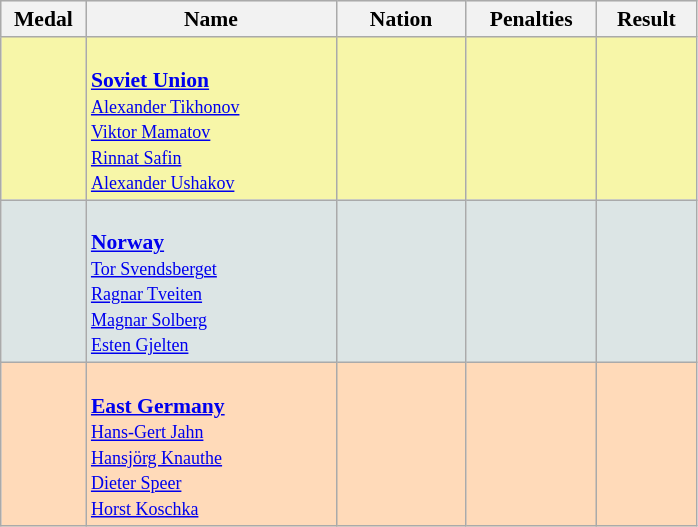<table class=wikitable style="border:1px solid #AAAAAA;font-size:90%">
<tr bgcolor="#E4E4E4">
<th style="border-bottom:1px solid #AAAAAA" width=50>Medal</th>
<th style="border-bottom:1px solid #AAAAAA" width=160>Name</th>
<th style="border-bottom:1px solid #AAAAAA" width=80>Nation</th>
<th style="border-bottom:1px solid #AAAAAA" width=80>Penalties</th>
<th style="border-bottom:1px solid #AAAAAA" width=60>Result</th>
</tr>
<tr bgcolor="#F7F6A8">
<td align="center"></td>
<td><br><strong><a href='#'>Soviet Union</a></strong><br><small><a href='#'>Alexander Tikhonov</a><br><a href='#'>Viktor Mamatov</a><br><a href='#'>Rinnat Safin</a><br><a href='#'>Alexander Ushakov</a></small></td>
<td></td>
<td align="center"></td>
<td align="center"></td>
</tr>
<tr bgcolor="#DCE5E5">
<td align="center"></td>
<td><br><strong><a href='#'>Norway</a></strong><br><small><a href='#'>Tor Svendsberget</a><br><a href='#'>Ragnar Tveiten</a><br><a href='#'>Magnar Solberg</a><br><a href='#'>Esten Gjelten</a></small></td>
<td></td>
<td align="center"></td>
<td align="right"></td>
</tr>
<tr bgcolor="#FFDAB9">
<td align="center"></td>
<td><br><strong><a href='#'>East Germany</a></strong><br><small><a href='#'>Hans-Gert Jahn</a><br><a href='#'>Hansjörg Knauthe</a><br><a href='#'>Dieter Speer</a><br><a href='#'>Horst Koschka</a></small></td>
<td></td>
<td align="center"></td>
<td align="right"></td>
</tr>
</table>
